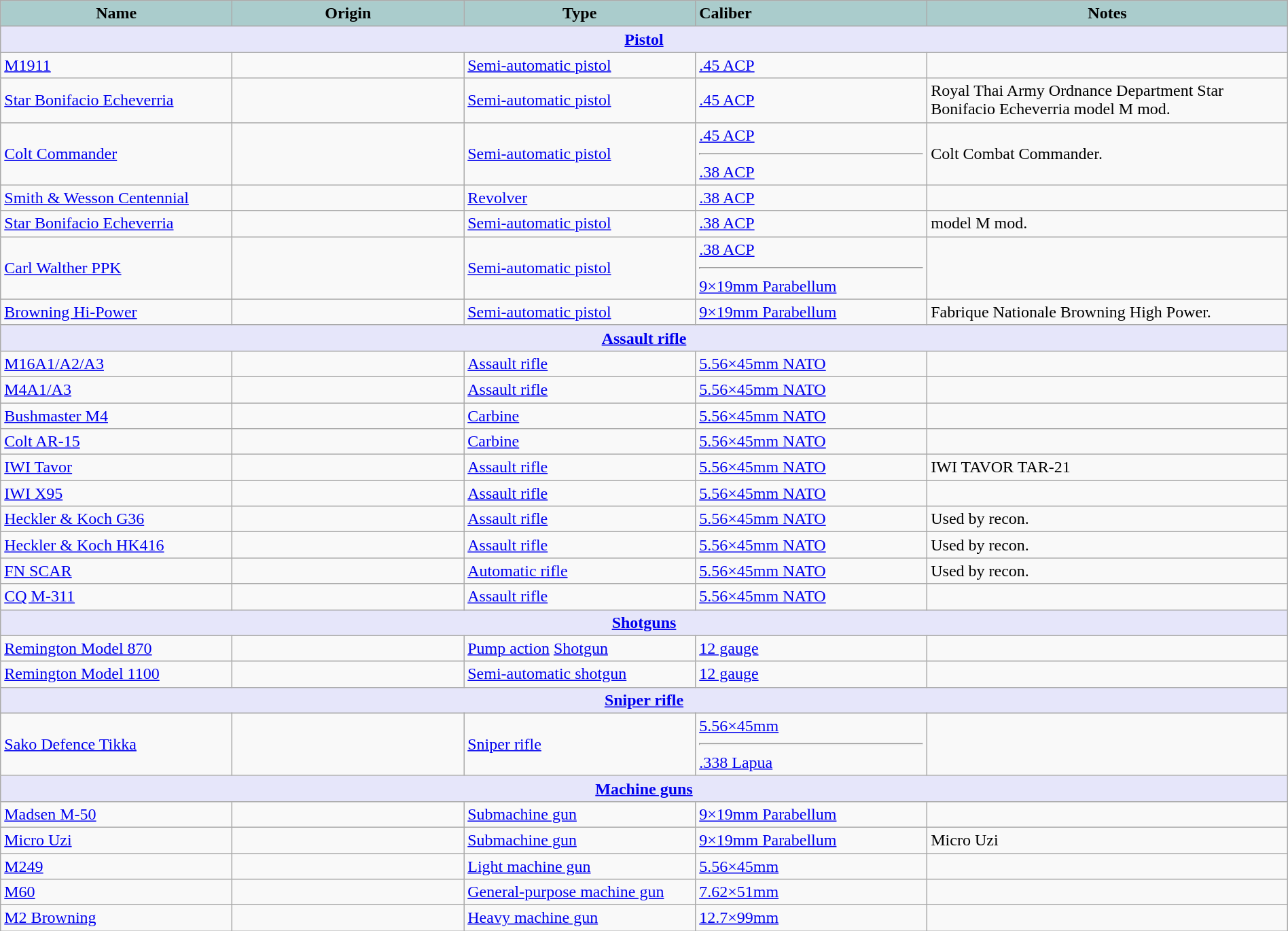<table class="wikitable";" width="100%">
<tr>
<th style="text-align:center; background:#acc;"width="18%">Name</th>
<th style="text-align: center; background:#acc;"width="18%">Origin</th>
<th style="text-align:l center; background:#acc;"width="18%">Type</th>
<th style="text-align:left; background:#acc;"width="18%">Caliber</th>
<th style="text-align: center; background:#acc;">Notes</th>
</tr>
<tr>
<th style="align: center; background: lavender;" colspan="7"><a href='#'>Pistol</a></th>
</tr>
<tr>
<td><a href='#'>M1911</a></td>
<td><br></td>
<td><a href='#'>Semi-automatic pistol</a></td>
<td><a href='#'>.45 ACP</a></td>
<td></td>
</tr>
<tr>
<td><a href='#'>Star Bonifacio Echeverria</a></td>
<td><br></td>
<td><a href='#'>Semi-automatic pistol</a></td>
<td><a href='#'>.45 ACP</a></td>
<td>Royal Thai Army Ordnance Department Star Bonifacio Echeverria model M mod.</td>
</tr>
<tr>
<td><a href='#'>Colt Commander</a></td>
<td></td>
<td><a href='#'>Semi-automatic pistol</a></td>
<td><a href='#'>.45 ACP</a><hr><a href='#'>.38 ACP</a></td>
<td>Colt Combat Commander.</td>
</tr>
<tr>
<td><a href='#'>Smith & Wesson Centennial</a></td>
<td></td>
<td><a href='#'>Revolver</a></td>
<td><a href='#'>.38 ACP</a></td>
<td></td>
</tr>
<tr>
<td><a href='#'>Star Bonifacio Echeverria</a></td>
<td></td>
<td><a href='#'>Semi-automatic pistol</a></td>
<td><a href='#'>.38 ACP</a></td>
<td>model M mod.</td>
</tr>
<tr>
<td><a href='#'>Carl Walther PPK</a></td>
<td></td>
<td><a href='#'>Semi-automatic pistol</a></td>
<td><a href='#'>.38 ACP</a><hr><a href='#'>9×19mm Parabellum</a></td>
<td></td>
</tr>
<tr>
<td><a href='#'>Browning Hi-Power</a></td>
<td></td>
<td><a href='#'>Semi-automatic pistol</a></td>
<td><a href='#'>9×19mm Parabellum</a></td>
<td>Fabrique Nationale Browning High Power.</td>
</tr>
<tr>
<th style="align: center; background: lavender;" colspan="7"><a href='#'>Assault rifle</a></th>
</tr>
<tr>
<td><a href='#'>M16A1/A2/A3</a></td>
<td><br></td>
<td><a href='#'>Assault rifle</a></td>
<td><a href='#'>5.56×45mm NATO</a></td>
<td></td>
</tr>
<tr>
<td><a href='#'>M4A1/A3</a></td>
<td></td>
<td><a href='#'>Assault rifle</a></td>
<td><a href='#'>5.56×45mm NATO</a></td>
<td></td>
</tr>
<tr>
<td><a href='#'>Bushmaster M4</a></td>
<td></td>
<td><a href='#'>Carbine</a></td>
<td><a href='#'>5.56×45mm NATO</a></td>
<td></td>
</tr>
<tr>
<td><a href='#'>Colt AR-15</a></td>
<td></td>
<td><a href='#'>Carbine</a></td>
<td><a href='#'>5.56×45mm NATO</a></td>
<td></td>
</tr>
<tr>
<td><a href='#'>IWI Tavor</a></td>
<td></td>
<td><a href='#'>Assault rifle</a></td>
<td><a href='#'>5.56×45mm NATO</a></td>
<td>IWI TAVOR TAR-21</td>
</tr>
<tr>
<td><a href='#'>IWI X95</a></td>
<td></td>
<td><a href='#'>Assault rifle</a></td>
<td><a href='#'>5.56×45mm NATO</a></td>
<td></td>
</tr>
<tr>
<td><a href='#'>Heckler & Koch G36</a></td>
<td></td>
<td><a href='#'>Assault rifle</a></td>
<td><a href='#'>5.56×45mm NATO</a></td>
<td>Used by recon.</td>
</tr>
<tr>
<td><a href='#'>Heckler & Koch HK416</a></td>
<td></td>
<td><a href='#'>Assault rifle</a></td>
<td><a href='#'>5.56×45mm NATO</a></td>
<td>Used by recon.</td>
</tr>
<tr>
<td><a href='#'>FN SCAR</a></td>
<td></td>
<td><a href='#'>Automatic rifle</a></td>
<td><a href='#'>5.56×45mm NATO</a></td>
<td>Used by recon.</td>
</tr>
<tr>
<td><a href='#'>CQ M-311</a></td>
<td></td>
<td><a href='#'>Assault rifle</a></td>
<td><a href='#'>5.56×45mm NATO</a></td>
<td></td>
</tr>
<tr>
<th style="align: center; background: lavender;" colspan="7"><a href='#'>Shotguns</a></th>
</tr>
<tr>
<td><a href='#'>Remington Model 870</a></td>
<td></td>
<td><a href='#'>Pump action</a> <a href='#'>Shotgun</a></td>
<td><a href='#'>12 gauge</a></td>
<td></td>
</tr>
<tr>
<td><a href='#'>Remington Model 1100</a></td>
<td></td>
<td><a href='#'>Semi-automatic shotgun</a></td>
<td><a href='#'>12 gauge</a></td>
<td></td>
</tr>
<tr>
<th style="align: center; background: lavender;" colspan="7"><a href='#'>Sniper rifle</a></th>
</tr>
<tr>
<td><a href='#'>Sako Defence Tikka</a></td>
<td></td>
<td><a href='#'>Sniper rifle</a></td>
<td><a href='#'>5.56×45mm</a><hr><a href='#'>.338 Lapua</a></td>
<td></td>
</tr>
<tr>
<th style="align: center; background: lavender;" colspan="7"><a href='#'>Machine guns</a></th>
</tr>
<tr>
<td><a href='#'>Madsen M-50</a></td>
<td></td>
<td><a href='#'>Submachine gun</a></td>
<td><a href='#'>9×19mm Parabellum</a></td>
<td></td>
</tr>
<tr>
<td><a href='#'>Micro Uzi</a></td>
<td></td>
<td><a href='#'>Submachine gun</a></td>
<td><a href='#'>9×19mm Parabellum</a></td>
<td>Micro Uzi</td>
</tr>
<tr>
<td><a href='#'>M249</a></td>
<td></td>
<td><a href='#'>Light machine gun</a></td>
<td><a href='#'>5.56×45mm</a></td>
<td></td>
</tr>
<tr>
<td><a href='#'>M60</a></td>
<td></td>
<td><a href='#'>General-purpose machine gun</a></td>
<td><a href='#'>7.62×51mm</a></td>
<td></td>
</tr>
<tr>
<td><a href='#'>M2 Browning</a></td>
<td></td>
<td><a href='#'>Heavy machine gun</a></td>
<td><a href='#'>12.7×99mm</a></td>
<td></td>
</tr>
</table>
